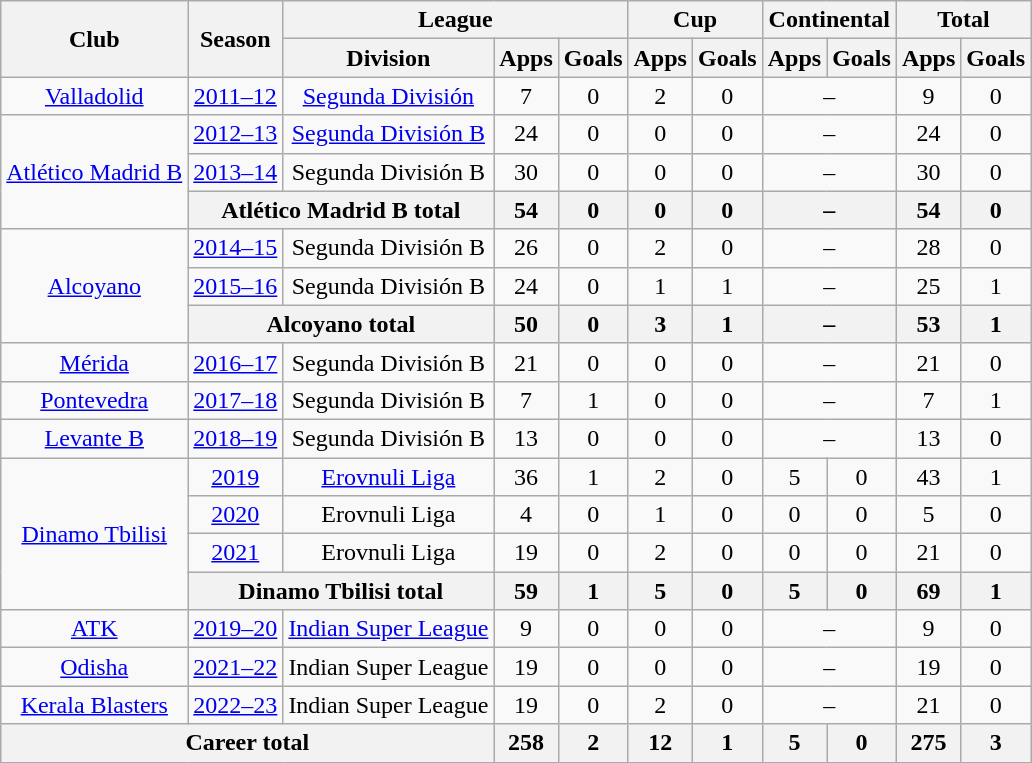<table class="wikitable" style="font-size:100%; text-align: center">
<tr>
<th rowspan="2">Club</th>
<th rowspan="2">Season</th>
<th colspan="3">League</th>
<th colspan="2">Cup</th>
<th colspan="2">Continental</th>
<th colspan="2">Total</th>
</tr>
<tr>
<th>Division</th>
<th>Apps</th>
<th>Goals</th>
<th>Apps</th>
<th>Goals</th>
<th>Apps</th>
<th>Goals</th>
<th>Apps</th>
<th>Goals</th>
</tr>
<tr>
<td rowspan="1" valign="center"><a href='#'>Valladolid</a></td>
<td><a href='#'>2011–12</a></td>
<td><a href='#'>Segunda División</a></td>
<td>7</td>
<td>0</td>
<td>2</td>
<td>0</td>
<td colspan="2">–</td>
<td>9</td>
<td>0</td>
</tr>
<tr>
<td rowspan="3" valign="center"><a href='#'>Atlético Madrid B</a></td>
<td><a href='#'>2012–13</a></td>
<td><a href='#'>Segunda División B</a></td>
<td>24</td>
<td>0</td>
<td>0</td>
<td>0</td>
<td colspan="2">–</td>
<td>24</td>
<td>0</td>
</tr>
<tr>
<td><a href='#'>2013–14</a></td>
<td>Segunda División B</td>
<td>30</td>
<td>0</td>
<td>0</td>
<td>0</td>
<td colspan="2">–</td>
<td>30</td>
<td>0</td>
</tr>
<tr>
<th colspan="2">Atlético Madrid B total</th>
<th>54</th>
<th>0</th>
<th>0</th>
<th>0</th>
<th colspan="2">–</th>
<th>54</th>
<th>0</th>
</tr>
<tr>
<td rowspan="3" valign="center"><a href='#'>Alcoyano</a></td>
<td><a href='#'>2014–15</a></td>
<td>Segunda División B</td>
<td>26</td>
<td>0</td>
<td>2</td>
<td>0</td>
<td colspan="2">–</td>
<td>28</td>
<td>0</td>
</tr>
<tr>
<td><a href='#'>2015–16</a></td>
<td>Segunda División B</td>
<td>24</td>
<td>0</td>
<td>1</td>
<td>1</td>
<td colspan="2">–</td>
<td>25</td>
<td>1</td>
</tr>
<tr>
<th colspan="2">Alcoyano total</th>
<th>50</th>
<th>0</th>
<th>3</th>
<th>1</th>
<th colspan="2">–</th>
<th>53</th>
<th>1</th>
</tr>
<tr>
<td valign="center"><a href='#'>Mérida</a></td>
<td><a href='#'>2016–17</a></td>
<td>Segunda División B</td>
<td>21</td>
<td>0</td>
<td>0</td>
<td>0</td>
<td colspan="2">–</td>
<td>21</td>
<td>0</td>
</tr>
<tr>
<td><a href='#'>Pontevedra</a></td>
<td><a href='#'>2017–18</a></td>
<td>Segunda División B</td>
<td>7</td>
<td>1</td>
<td>0</td>
<td>0</td>
<td colspan="2">–</td>
<td>7</td>
<td>1</td>
</tr>
<tr>
<td><a href='#'>Levante B</a></td>
<td><a href='#'>2018–19</a></td>
<td>Segunda División B</td>
<td>13</td>
<td>0</td>
<td>0</td>
<td>0</td>
<td colspan="2">–</td>
<td>13</td>
<td>0</td>
</tr>
<tr>
<td rowspan="4"><a href='#'>Dinamo Tbilisi</a></td>
<td><a href='#'>2019</a></td>
<td><a href='#'>Erovnuli Liga</a></td>
<td>36</td>
<td>1</td>
<td>2</td>
<td>0</td>
<td>5</td>
<td>0</td>
<td>43</td>
<td>1</td>
</tr>
<tr>
<td><a href='#'>2020</a></td>
<td>Erovnuli Liga</td>
<td>4</td>
<td>0</td>
<td>1</td>
<td>0</td>
<td>0</td>
<td>0</td>
<td>5</td>
<td>0</td>
</tr>
<tr>
<td><a href='#'>2021</a></td>
<td>Erovnuli Liga</td>
<td>19</td>
<td>0</td>
<td>2</td>
<td>0</td>
<td>0</td>
<td>0</td>
<td>21</td>
<td>0</td>
</tr>
<tr>
<th colspan="2">Dinamo Tbilisi total</th>
<th>59</th>
<th>1</th>
<th>5</th>
<th>0</th>
<th>5</th>
<th>0</th>
<th>69</th>
<th>1</th>
</tr>
<tr>
<td><a href='#'>ATK</a></td>
<td><a href='#'>2019–20</a></td>
<td><a href='#'>Indian Super League</a></td>
<td>9</td>
<td>0</td>
<td>0</td>
<td>0</td>
<td colspan="2">–</td>
<td>9</td>
<td>0</td>
</tr>
<tr>
<td><a href='#'>Odisha</a></td>
<td><a href='#'>2021–22</a></td>
<td>Indian Super League</td>
<td>19</td>
<td>0</td>
<td>0</td>
<td>0</td>
<td colspan="2">–</td>
<td>19</td>
<td>0</td>
</tr>
<tr>
<td><a href='#'>Kerala Blasters</a></td>
<td><a href='#'>2022–23</a></td>
<td>Indian Super League</td>
<td>19</td>
<td>0</td>
<td>2</td>
<td>0</td>
<td colspan="2">–</td>
<td>21</td>
<td>0</td>
</tr>
<tr>
<th colspan="3">Career total</th>
<th>258</th>
<th>2</th>
<th>12</th>
<th>1</th>
<th>5</th>
<th>0</th>
<th>275</th>
<th>3</th>
</tr>
</table>
